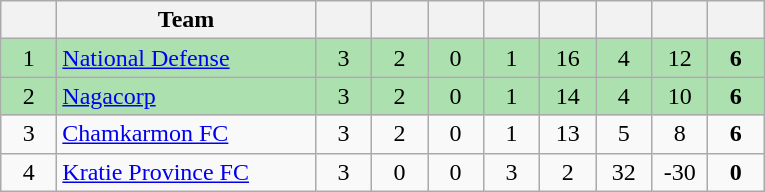<table class="wikitable" style="text-align: center;">
<tr>
<th width=30></th>
<th width=165>Team</th>
<th width=30></th>
<th width=30></th>
<th width=30></th>
<th width=30></th>
<th width=30></th>
<th width=30></th>
<th width=30></th>
<th width=30></th>
</tr>
<tr bgcolor=#ACE1AF>
<td>1</td>
<td align=left><a href='#'>National Defense</a></td>
<td>3</td>
<td>2</td>
<td>0</td>
<td>1</td>
<td>16</td>
<td>4</td>
<td>12</td>
<td><strong>6</strong></td>
</tr>
<tr bgcolor=#ACE1AF>
<td>2</td>
<td align=left><a href='#'>Nagacorp</a></td>
<td>3</td>
<td>2</td>
<td>0</td>
<td>1</td>
<td>14</td>
<td>4</td>
<td>10</td>
<td><strong>6</strong></td>
</tr>
<tr>
<td>3</td>
<td align=left><a href='#'>Chamkarmon FC</a></td>
<td>3</td>
<td>2</td>
<td>0</td>
<td>1</td>
<td>13</td>
<td>5</td>
<td>8</td>
<td><strong>6</strong></td>
</tr>
<tr>
<td>4</td>
<td align=left><a href='#'>Kratie Province FC</a></td>
<td>3</td>
<td>0</td>
<td>0</td>
<td>3</td>
<td>2</td>
<td>32</td>
<td>-30</td>
<td><strong>0</strong></td>
</tr>
</table>
